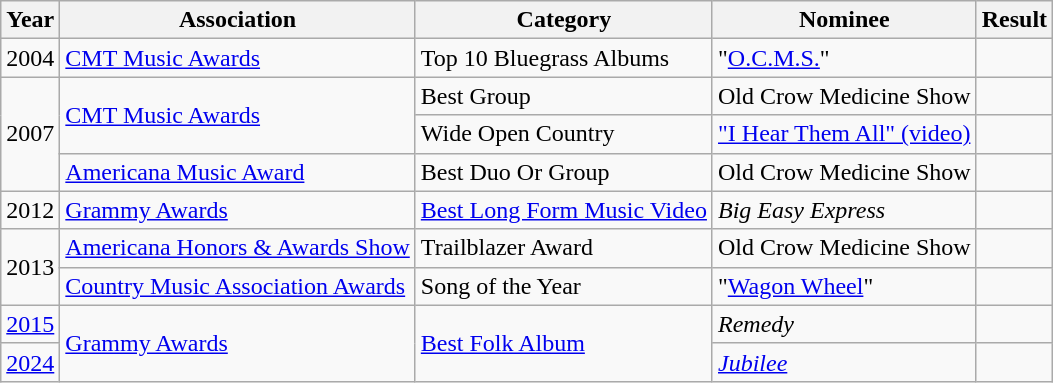<table class="wikitable">
<tr>
<th>Year</th>
<th>Association</th>
<th>Category</th>
<th>Nominee</th>
<th>Result</th>
</tr>
<tr>
<td>2004</td>
<td><a href='#'>CMT Music Awards</a></td>
<td>Top 10 Bluegrass Albums</td>
<td>"<a href='#'>O.C.M.S.</a>"</td>
<td></td>
</tr>
<tr>
<td rowspan="3">2007</td>
<td rowspan="2"><a href='#'>CMT Music Awards</a></td>
<td>Best Group</td>
<td>Old Crow Medicine Show</td>
<td></td>
</tr>
<tr>
<td>Wide Open Country</td>
<td><a href='#'>"I Hear Them All" (video)</a></td>
<td></td>
</tr>
<tr>
<td><a href='#'>Americana Music Award</a></td>
<td>Best Duo Or Group</td>
<td>Old Crow Medicine Show</td>
<td></td>
</tr>
<tr>
<td>2012</td>
<td><a href='#'>Grammy Awards</a></td>
<td><a href='#'>Best Long Form Music Video</a></td>
<td><em>Big Easy Express</em></td>
<td></td>
</tr>
<tr>
<td rowspan="2">2013</td>
<td><a href='#'>Americana Honors & Awards Show</a></td>
<td>Trailblazer Award</td>
<td>Old Crow Medicine Show</td>
<td></td>
</tr>
<tr>
<td><a href='#'>Country Music Association Awards</a></td>
<td>Song of the Year</td>
<td>"<a href='#'>Wagon Wheel</a>"</td>
<td></td>
</tr>
<tr>
<td><a href='#'>2015</a></td>
<td rowspan=2><a href='#'>Grammy Awards</a></td>
<td rowspan=2><a href='#'>Best Folk Album</a></td>
<td><em>Remedy</em></td>
<td></td>
</tr>
<tr>
<td><a href='#'>2024</a></td>
<td><em><a href='#'>Jubilee</a></em></td>
<td></td>
</tr>
</table>
